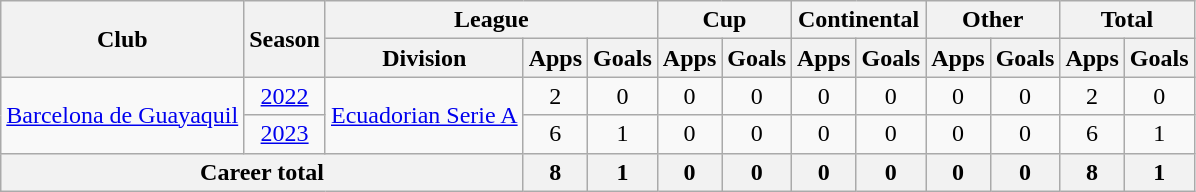<table class=wikitable style=text-align:center>
<tr>
<th rowspan=2>Club</th>
<th rowspan=2>Season</th>
<th colspan=3>League</th>
<th colspan=2>Cup</th>
<th colspan=2>Continental</th>
<th colspan=2>Other</th>
<th colspan=2>Total</th>
</tr>
<tr>
<th>Division</th>
<th>Apps</th>
<th>Goals</th>
<th>Apps</th>
<th>Goals</th>
<th>Apps</th>
<th>Goals</th>
<th>Apps</th>
<th>Goals</th>
<th>Apps</th>
<th>Goals</th>
</tr>
<tr>
<td rowspan="2"><a href='#'>Barcelona de Guayaquil</a></td>
<td><a href='#'>2022</a></td>
<td rowspan="2"><a href='#'>Ecuadorian Serie A</a></td>
<td>2</td>
<td>0</td>
<td>0</td>
<td>0</td>
<td>0</td>
<td>0</td>
<td>0</td>
<td>0</td>
<td>2</td>
<td>0</td>
</tr>
<tr>
<td><a href='#'>2023</a></td>
<td>6</td>
<td>1</td>
<td>0</td>
<td>0</td>
<td>0</td>
<td>0</td>
<td>0</td>
<td>0</td>
<td>6</td>
<td>1</td>
</tr>
<tr>
<th colspan="3"><strong>Career total</strong></th>
<th>8</th>
<th>1</th>
<th>0</th>
<th>0</th>
<th>0</th>
<th>0</th>
<th>0</th>
<th>0</th>
<th>8</th>
<th>1</th>
</tr>
</table>
